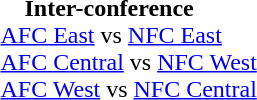<table border=0 style="margin: 0 0 0 1.5;">
<tr valign="top">
<td><br>    <strong>Inter-conference</strong><br>
<a href='#'>AFC East</a> vs <a href='#'>NFC East</a><br>
<a href='#'>AFC Central</a> vs <a href='#'>NFC West</a><br>
<a href='#'>AFC West</a> vs <a href='#'>NFC Central</a><br></td>
<td style="padding-left:40px;"></td>
</tr>
</table>
